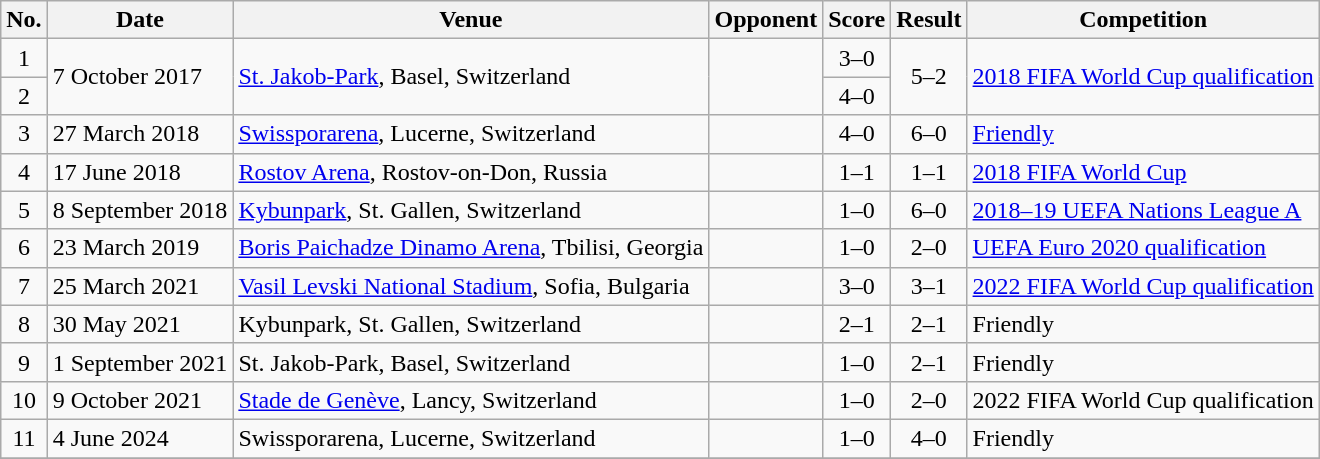<table class="wikitable sortable">
<tr>
<th>No.</th>
<th>Date</th>
<th>Venue</th>
<th>Opponent</th>
<th>Score</th>
<th>Result</th>
<th>Competition</th>
</tr>
<tr>
<td align=center>1</td>
<td rowspan="2">7 October 2017</td>
<td rowspan="2"><a href='#'>St. Jakob-Park</a>, Basel, Switzerland</td>
<td rowspan="2"></td>
<td align=center>3–0</td>
<td rowspan="2" style="text-align:center">5–2</td>
<td rowspan="2"><a href='#'>2018 FIFA World Cup qualification</a></td>
</tr>
<tr>
<td align=center>2</td>
<td align=center>4–0</td>
</tr>
<tr>
<td align=center>3</td>
<td>27 March 2018</td>
<td><a href='#'>Swissporarena</a>, Lucerne, Switzerland</td>
<td></td>
<td align=center>4–0</td>
<td align=center>6–0</td>
<td><a href='#'>Friendly</a></td>
</tr>
<tr>
<td align=center>4</td>
<td>17 June 2018</td>
<td><a href='#'>Rostov Arena</a>, Rostov-on-Don, Russia</td>
<td></td>
<td align=center>1–1</td>
<td align=center>1–1</td>
<td><a href='#'>2018 FIFA World Cup</a></td>
</tr>
<tr>
<td align=center>5</td>
<td>8 September 2018</td>
<td><a href='#'>Kybunpark</a>, St. Gallen, Switzerland</td>
<td></td>
<td align=center>1–0</td>
<td align=center>6–0</td>
<td><a href='#'>2018–19 UEFA Nations League A</a></td>
</tr>
<tr>
<td align=center>6</td>
<td>23 March 2019</td>
<td><a href='#'>Boris Paichadze Dinamo Arena</a>, Tbilisi, Georgia</td>
<td></td>
<td align=center>1–0</td>
<td align=center>2–0</td>
<td><a href='#'>UEFA Euro 2020 qualification</a></td>
</tr>
<tr>
<td align=center>7</td>
<td>25 March 2021</td>
<td><a href='#'>Vasil Levski National Stadium</a>, Sofia, Bulgaria</td>
<td></td>
<td align=center>3–0</td>
<td align=center>3–1</td>
<td><a href='#'>2022 FIFA World Cup qualification</a></td>
</tr>
<tr>
<td align=center>8</td>
<td>30 May 2021</td>
<td>Kybunpark, St. Gallen, Switzerland</td>
<td></td>
<td align=center>2–1</td>
<td align=center>2–1</td>
<td>Friendly</td>
</tr>
<tr>
<td align=center>9</td>
<td>1 September 2021</td>
<td>St. Jakob-Park, Basel, Switzerland</td>
<td></td>
<td align=center>1–0</td>
<td align=center>2–1</td>
<td>Friendly</td>
</tr>
<tr>
<td align=center>10</td>
<td>9 October 2021</td>
<td><a href='#'>Stade de Genève</a>, Lancy, Switzerland</td>
<td></td>
<td align=center>1–0</td>
<td align=center>2–0</td>
<td>2022 FIFA World Cup qualification</td>
</tr>
<tr>
<td align=center>11</td>
<td>4 June 2024</td>
<td>Swissporarena, Lucerne, Switzerland</td>
<td></td>
<td align=center>1–0</td>
<td align=center>4–0</td>
<td>Friendly</td>
</tr>
<tr>
</tr>
</table>
